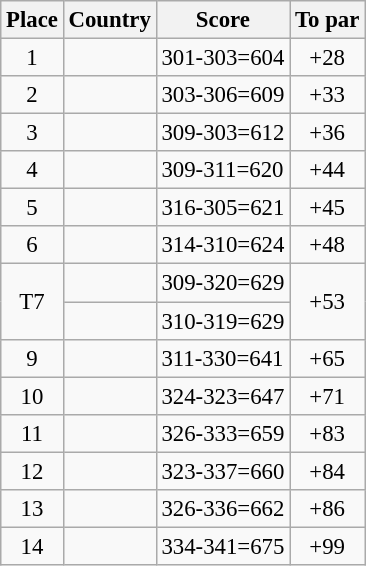<table class="wikitable" style="font-size:95%;">
<tr>
<th>Place</th>
<th>Country</th>
<th>Score</th>
<th>To par</th>
</tr>
<tr>
<td align=center>1</td>
<td></td>
<td>301-303=604</td>
<td align=center>+28</td>
</tr>
<tr>
<td align=center>2</td>
<td></td>
<td>303-306=609</td>
<td align=center>+33</td>
</tr>
<tr>
<td align="center">3</td>
<td></td>
<td>309-303=612</td>
<td align="center">+36</td>
</tr>
<tr>
<td align="center">4</td>
<td></td>
<td>309-311=620</td>
<td align="center">+44</td>
</tr>
<tr>
<td align="center">5</td>
<td></td>
<td>316-305=621</td>
<td align="center">+45</td>
</tr>
<tr>
<td align="center">6</td>
<td></td>
<td>314-310=624</td>
<td align="center">+48</td>
</tr>
<tr>
<td rowspan="2" align="center">T7</td>
<td> <small></small></td>
<td>309-320=629</td>
<td rowspan="2" align="center">+53</td>
</tr>
<tr>
<td></td>
<td>310-319=629</td>
</tr>
<tr>
<td align="center">9</td>
<td></td>
<td>311-330=641</td>
<td align="center">+65</td>
</tr>
<tr>
<td align="center">10</td>
<td></td>
<td>324-323=647</td>
<td align="center">+71</td>
</tr>
<tr>
<td align="center">11</td>
<td></td>
<td>326-333=659</td>
<td align="center">+83</td>
</tr>
<tr>
<td align="center">12</td>
<td></td>
<td>323-337=660</td>
<td align="center">+84</td>
</tr>
<tr>
<td align="center">13</td>
<td></td>
<td>326-336=662</td>
<td align="center">+86</td>
</tr>
<tr>
<td align=center>14</td>
<td></td>
<td>334-341=675</td>
<td align=center>+99</td>
</tr>
</table>
